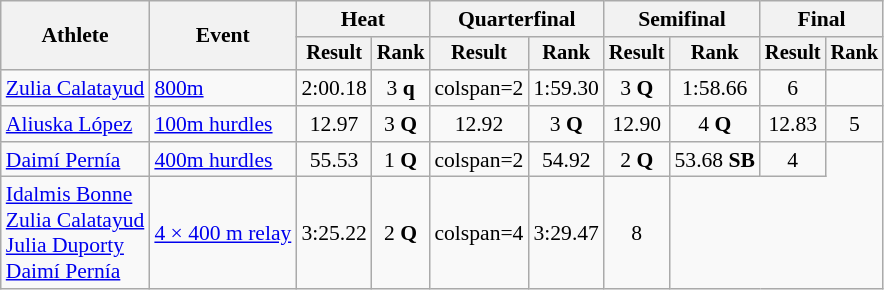<table class=wikitable style="font-size:90%">
<tr>
<th rowspan="2">Athlete</th>
<th rowspan="2">Event</th>
<th colspan="2">Heat</th>
<th colspan="2">Quarterfinal</th>
<th colspan="2">Semifinal</th>
<th colspan="2">Final</th>
</tr>
<tr style="font-size:95%">
<th>Result</th>
<th>Rank</th>
<th>Result</th>
<th>Rank</th>
<th>Result</th>
<th>Rank</th>
<th>Result</th>
<th>Rank</th>
</tr>
<tr align=center>
<td align=left><a href='#'>Zulia Calatayud</a></td>
<td align=left><a href='#'>800m</a></td>
<td>2:00.18</td>
<td>3 <strong>q</strong></td>
<td>colspan=2 </td>
<td>1:59.30</td>
<td>3 <strong>Q</strong></td>
<td>1:58.66</td>
<td>6</td>
</tr>
<tr align=center>
<td align=left><a href='#'>Aliuska López</a></td>
<td align=left><a href='#'>100m hurdles</a></td>
<td>12.97</td>
<td>3 <strong>Q</strong></td>
<td>12.92</td>
<td>3 <strong>Q</strong></td>
<td>12.90</td>
<td>4 <strong>Q</strong></td>
<td>12.83</td>
<td>5</td>
</tr>
<tr align=center>
<td align=left><a href='#'>Daimí Pernía</a></td>
<td align=left><a href='#'>400m hurdles</a></td>
<td>55.53</td>
<td>1 <strong>Q</strong></td>
<td>colspan=2 </td>
<td>54.92</td>
<td>2 <strong>Q</strong></td>
<td>53.68 <strong>SB</strong></td>
<td>4</td>
</tr>
<tr align=center>
<td align=left><a href='#'>Idalmis Bonne</a><br> <a href='#'>Zulia Calatayud</a><br> <a href='#'>Julia Duporty</a><br> <a href='#'>Daimí Pernía</a></td>
<td align=left><a href='#'>4 × 400 m relay</a></td>
<td>3:25.22</td>
<td>2 <strong>Q</strong></td>
<td>colspan=4 </td>
<td>3:29.47</td>
<td>8</td>
</tr>
</table>
